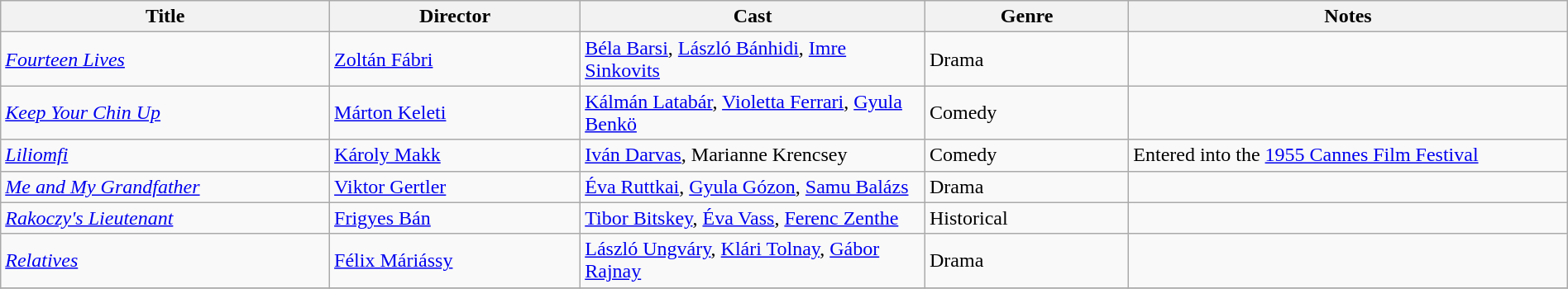<table class="wikitable" width= "100%">
<tr>
<th width=21%>Title</th>
<th width=16%>Director</th>
<th width=22%>Cast</th>
<th width=13%>Genre</th>
<th width=28%>Notes</th>
</tr>
<tr>
<td><em><a href='#'>Fourteen Lives</a></em></td>
<td><a href='#'>Zoltán Fábri</a></td>
<td><a href='#'>Béla Barsi</a>, <a href='#'>László Bánhidi</a>, <a href='#'>Imre Sinkovits</a></td>
<td>Drama</td>
<td></td>
</tr>
<tr>
<td><em><a href='#'>Keep Your Chin Up</a></em></td>
<td><a href='#'>Márton Keleti</a></td>
<td><a href='#'>Kálmán Latabár</a>, <a href='#'>Violetta Ferrari</a>, <a href='#'>Gyula Benkö</a></td>
<td>Comedy</td>
<td></td>
</tr>
<tr>
<td><em><a href='#'>Liliomfi</a></em></td>
<td><a href='#'>Károly Makk</a></td>
<td><a href='#'>Iván Darvas</a>, Marianne Krencsey</td>
<td>Comedy</td>
<td>Entered into the <a href='#'>1955 Cannes Film Festival</a></td>
</tr>
<tr>
<td><em><a href='#'>Me and My Grandfather</a></em></td>
<td><a href='#'>Viktor Gertler</a></td>
<td><a href='#'>Éva Ruttkai</a>, <a href='#'>Gyula Gózon</a>, <a href='#'>Samu Balázs</a></td>
<td>Drama</td>
<td></td>
</tr>
<tr>
<td><em><a href='#'>Rakoczy's Lieutenant</a></em></td>
<td><a href='#'>Frigyes Bán</a></td>
<td><a href='#'>Tibor Bitskey</a>, <a href='#'>Éva Vass</a>, <a href='#'>Ferenc Zenthe</a></td>
<td>Historical</td>
<td></td>
</tr>
<tr>
<td><em><a href='#'>Relatives</a></em></td>
<td><a href='#'>Félix Máriássy</a></td>
<td><a href='#'>László Ungváry</a>, <a href='#'>Klári Tolnay</a>, <a href='#'>Gábor Rajnay</a></td>
<td>Drama</td>
<td></td>
</tr>
<tr>
</tr>
</table>
